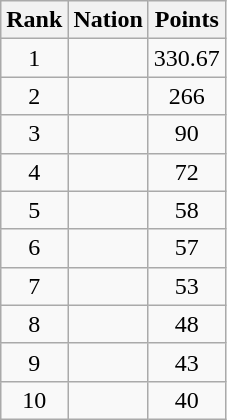<table class="wikitable sortable">
<tr>
<th>Rank</th>
<th>Nation</th>
<th>Points</th>
</tr>
<tr>
<td align=center>1</td>
<td></td>
<td align=center>330.67</td>
</tr>
<tr>
<td align=center>2</td>
<td></td>
<td align=center>266</td>
</tr>
<tr>
<td align=center>3</td>
<td></td>
<td align=center>90</td>
</tr>
<tr>
<td align=center>4</td>
<td></td>
<td align=center>72</td>
</tr>
<tr>
<td align=center>5</td>
<td></td>
<td align=center>58</td>
</tr>
<tr>
<td align=center>6</td>
<td></td>
<td align=center>57</td>
</tr>
<tr>
<td align=center>7</td>
<td></td>
<td align=center>53</td>
</tr>
<tr>
<td align=center>8</td>
<td></td>
<td align=center>48</td>
</tr>
<tr>
<td align=center>9</td>
<td></td>
<td align=center>43</td>
</tr>
<tr>
<td align=center>10</td>
<td></td>
<td align=center>40</td>
</tr>
</table>
